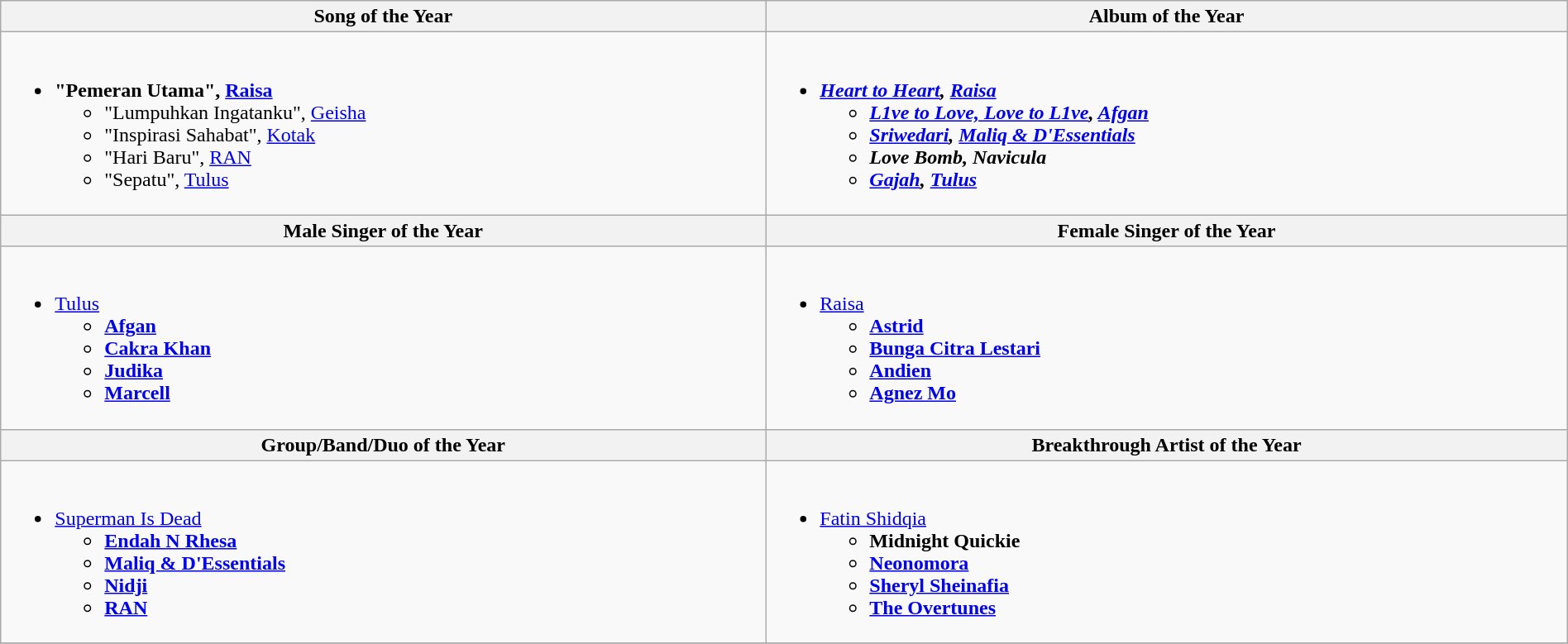<table class="wikitable" style="width:100%;">
<tr>
<th>Song of the Year</th>
<th>Album of the Year</th>
</tr>
<tr>
<td valign= "top"><br><ul><li><strong>"Pemeran Utama", <a href='#'>Raisa</a></strong><ul><li>"Lumpuhkan Ingatanku", <a href='#'>Geisha</a></li><li>"Inspirasi Sahabat", <a href='#'>Kotak</a></li><li>"Hari Baru", <a href='#'>RAN</a></li><li>"Sepatu", <a href='#'>Tulus</a></li></ul></li></ul></td>
<td valign= "top"><br><ul><li><strong><em><a href='#'>Heart to Heart</a><em>, <a href='#'>Raisa</a><strong><ul><li></em><a href='#'>L1ve to Love, Love to L1ve</a><em>, <a href='#'>Afgan</a></li><li></em><a href='#'>Sriwedari</a><em>, <a href='#'>Maliq & D'Essentials</a></li><li></em>Love Bomb<em>, Navicula</li><li></em><a href='#'>Gajah</a><em>, <a href='#'>Tulus</a></li></ul></li></ul></td>
</tr>
<tr>
<th>Male Singer of the Year</th>
<th>Female Singer of the Year</th>
</tr>
<tr>
<td valign= "top"><br><ul><li></strong><a href='#'>Tulus</a><strong><ul><li><a href='#'>Afgan</a></li><li><a href='#'>Cakra Khan</a></li><li><a href='#'>Judika</a></li><li><a href='#'>Marcell</a></li></ul></li></ul></td>
<td valign= "top"><br><ul><li></strong><a href='#'>Raisa</a><strong><ul><li><a href='#'>Astrid</a></li><li><a href='#'>Bunga Citra Lestari</a></li><li><a href='#'>Andien</a></li><li><a href='#'>Agnez Mo</a></li></ul></li></ul></td>
</tr>
<tr>
<th>Group/Band/Duo of the Year</th>
<th>Breakthrough Artist of the Year</th>
</tr>
<tr>
<td valign= "top"><br><ul><li></strong><a href='#'>Superman Is Dead</a><strong><ul><li><a href='#'>Endah N Rhesa</a></li><li><a href='#'>Maliq & D'Essentials</a></li><li><a href='#'>Nidji</a></li><li><a href='#'>RAN</a></li></ul></li></ul></td>
<td valign= "top"><br><ul><li></strong><a href='#'>Fatin Shidqia</a><strong><ul><li>Midnight Quickie</li><li><a href='#'>Neonomora</a></li><li><a href='#'>Sheryl Sheinafia</a></li><li><a href='#'>The Overtunes</a></li></ul></li></ul></td>
</tr>
<tr>
</tr>
</table>
